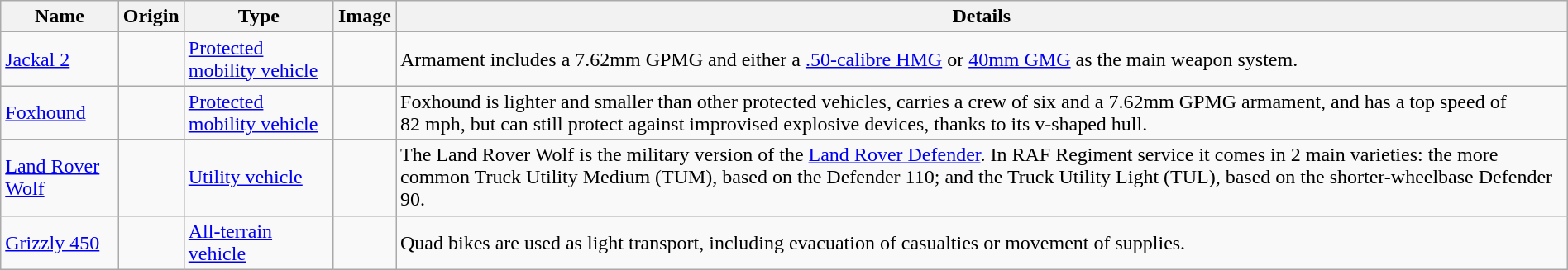<table class="wikitable sortable" style="margin:auto; width:100%;">
<tr>
<th>Name</th>
<th>Origin</th>
<th>Type</th>
<th>Image</th>
<th>Details</th>
</tr>
<tr>
<td><a href='#'>Jackal 2</a></td>
<td></td>
<td><a href='#'>Protected mobility vehicle</a></td>
<td></td>
<td>Armament includes a 7.62mm GPMG and either a <a href='#'>.50-calibre HMG</a> or <a href='#'>40mm GMG</a> as the main weapon system.</td>
</tr>
<tr>
<td><a href='#'>Foxhound</a></td>
<td></td>
<td><a href='#'>Protected mobility vehicle</a></td>
<td></td>
<td>Foxhound is lighter and smaller than other protected vehicles, carries a crew of six and a 7.62mm GPMG armament, and has a top speed of 82 mph, but can still protect against improvised explosive devices, thanks to its v-shaped hull.</td>
</tr>
<tr>
<td><a href='#'>Land Rover Wolf</a></td>
<td></td>
<td><a href='#'>Utility vehicle</a></td>
<td></td>
<td>The Land Rover Wolf is the military version of the <a href='#'>Land Rover Defender</a>. In RAF Regiment service it comes in 2 main varieties: the more common Truck Utility Medium (TUM), based on the Defender 110; and the Truck Utility Light (TUL), based on the shorter-wheelbase Defender 90.</td>
</tr>
<tr>
<td><a href='#'>Grizzly 450</a></td>
<td></td>
<td><a href='#'>All-terrain vehicle</a></td>
<td></td>
<td>Quad bikes are used as light transport, including evacuation of casualties or movement of supplies.</td>
</tr>
</table>
